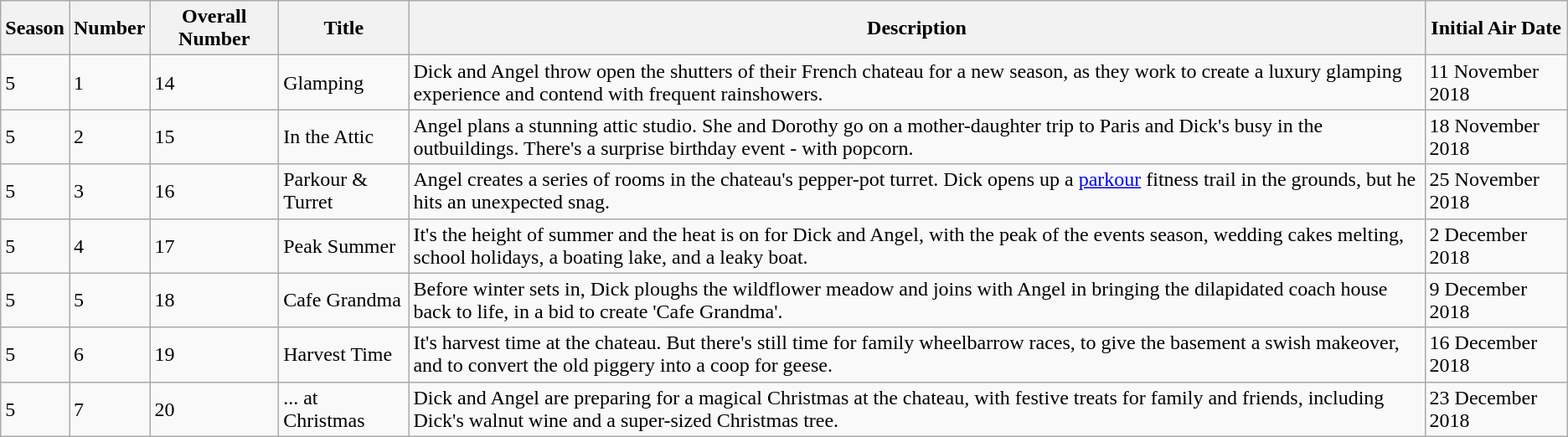<table class="wikitable">
<tr>
<th>Season</th>
<th>Number</th>
<th>Overall Number</th>
<th>Title</th>
<th>Description</th>
<th>Initial Air Date</th>
</tr>
<tr>
<td>5</td>
<td>1</td>
<td>14</td>
<td>Glamping</td>
<td>Dick and Angel throw open the shutters of their French chateau for a new season, as they work to create a luxury glamping experience and contend with frequent rainshowers.</td>
<td>11 November 2018</td>
</tr>
<tr>
<td>5</td>
<td>2</td>
<td>15</td>
<td>In the Attic</td>
<td>Angel plans a stunning attic studio. She and Dorothy go on a mother-daughter trip to Paris and Dick's busy in the outbuildings. There's a surprise birthday event - with popcorn.</td>
<td>18 November 2018</td>
</tr>
<tr>
<td>5</td>
<td>3</td>
<td>16</td>
<td>Parkour & Turret</td>
<td>Angel creates a series of rooms in the chateau's pepper-pot turret. Dick opens up a <a href='#'>parkour</a> fitness trail in the grounds, but he hits an unexpected snag.</td>
<td>25 November 2018</td>
</tr>
<tr>
<td>5</td>
<td>4</td>
<td>17</td>
<td>Peak Summer</td>
<td>It's the height of summer and the heat is on for Dick and Angel, with the peak of the events season, wedding cakes melting, school holidays, a boating lake, and a leaky boat.</td>
<td>2 December 2018</td>
</tr>
<tr>
<td>5</td>
<td>5</td>
<td>18</td>
<td>Cafe Grandma</td>
<td>Before winter sets in, Dick ploughs the wildflower meadow and joins with Angel in bringing the dilapidated coach house back to life, in a bid to create 'Cafe Grandma'.</td>
<td>9 December 2018</td>
</tr>
<tr>
<td>5</td>
<td>6</td>
<td>19</td>
<td>Harvest Time</td>
<td>It's harvest time at the chateau. But there's still time for family wheelbarrow races, to give the basement a swish makeover, and to convert the old piggery into a coop for geese.</td>
<td>16 December 2018</td>
</tr>
<tr>
<td>5</td>
<td>7</td>
<td>20</td>
<td>... at Christmas</td>
<td>Dick and Angel are preparing for a magical Christmas at the chateau, with festive treats for family and friends, including Dick's walnut wine and a super-sized Christmas tree.</td>
<td>23 December 2018</td>
</tr>
</table>
